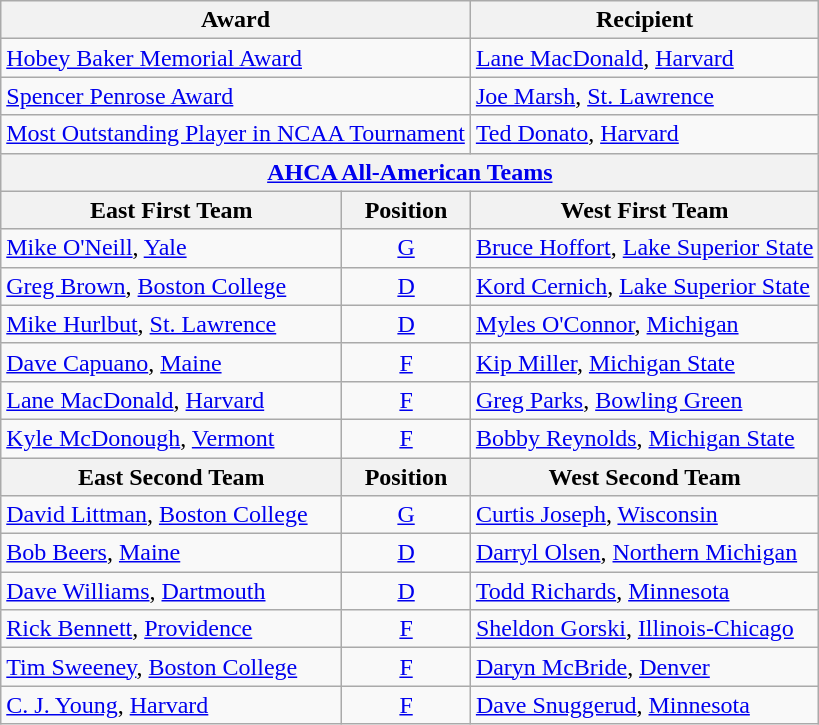<table class="wikitable">
<tr>
<th colspan=2>Award</th>
<th>Recipient</th>
</tr>
<tr>
<td colspan=2><a href='#'>Hobey Baker Memorial Award</a></td>
<td><a href='#'>Lane MacDonald</a>, <a href='#'>Harvard</a></td>
</tr>
<tr>
<td colspan=2><a href='#'>Spencer Penrose Award</a></td>
<td><a href='#'>Joe Marsh</a>, <a href='#'>St. Lawrence</a></td>
</tr>
<tr>
<td colspan=2><a href='#'>Most Outstanding Player in NCAA Tournament</a></td>
<td><a href='#'>Ted Donato</a>, <a href='#'>Harvard</a></td>
</tr>
<tr>
<th colspan=3><a href='#'>AHCA All-American Teams</a></th>
</tr>
<tr>
<th>East First Team</th>
<th>  Position  </th>
<th>West First Team</th>
</tr>
<tr>
<td><a href='#'>Mike O'Neill</a>, <a href='#'>Yale</a></td>
<td align=center><a href='#'>G</a></td>
<td><a href='#'>Bruce Hoffort</a>, <a href='#'>Lake Superior State</a></td>
</tr>
<tr>
<td><a href='#'>Greg Brown</a>, <a href='#'>Boston College</a></td>
<td align=center><a href='#'>D</a></td>
<td><a href='#'>Kord Cernich</a>, <a href='#'>Lake Superior State</a></td>
</tr>
<tr>
<td><a href='#'>Mike Hurlbut</a>, <a href='#'>St. Lawrence</a></td>
<td align=center><a href='#'>D</a></td>
<td><a href='#'>Myles O'Connor</a>, <a href='#'>Michigan</a></td>
</tr>
<tr>
<td><a href='#'>Dave Capuano</a>, <a href='#'>Maine</a></td>
<td align=center><a href='#'>F</a></td>
<td><a href='#'>Kip Miller</a>, <a href='#'>Michigan State</a></td>
</tr>
<tr>
<td><a href='#'>Lane MacDonald</a>, <a href='#'>Harvard</a></td>
<td align=center><a href='#'>F</a></td>
<td><a href='#'>Greg Parks</a>, <a href='#'>Bowling Green</a></td>
</tr>
<tr>
<td><a href='#'>Kyle McDonough</a>, <a href='#'>Vermont</a></td>
<td align=center><a href='#'>F</a></td>
<td><a href='#'>Bobby Reynolds</a>, <a href='#'>Michigan State</a></td>
</tr>
<tr>
<th>East Second Team</th>
<th>  Position  </th>
<th>West Second Team</th>
</tr>
<tr>
<td><a href='#'>David Littman</a>, <a href='#'>Boston College</a></td>
<td align=center><a href='#'>G</a></td>
<td><a href='#'>Curtis Joseph</a>, <a href='#'>Wisconsin</a></td>
</tr>
<tr>
<td><a href='#'>Bob Beers</a>, <a href='#'>Maine</a></td>
<td align=center><a href='#'>D</a></td>
<td><a href='#'>Darryl Olsen</a>, <a href='#'>Northern Michigan</a></td>
</tr>
<tr>
<td><a href='#'>Dave Williams</a>, <a href='#'>Dartmouth</a></td>
<td align=center><a href='#'>D</a></td>
<td><a href='#'>Todd Richards</a>, <a href='#'>Minnesota</a></td>
</tr>
<tr>
<td><a href='#'>Rick Bennett</a>, <a href='#'>Providence</a></td>
<td align=center><a href='#'>F</a></td>
<td><a href='#'>Sheldon Gorski</a>, <a href='#'>Illinois-Chicago</a></td>
</tr>
<tr>
<td><a href='#'>Tim Sweeney</a>, <a href='#'>Boston College</a></td>
<td align=center><a href='#'>F</a></td>
<td><a href='#'>Daryn McBride</a>, <a href='#'>Denver</a></td>
</tr>
<tr>
<td><a href='#'>C. J. Young</a>, <a href='#'>Harvard</a></td>
<td align=center><a href='#'>F</a></td>
<td><a href='#'>Dave Snuggerud</a>, <a href='#'>Minnesota</a></td>
</tr>
</table>
